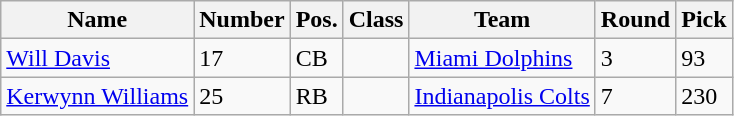<table class="wikitable sortable" border="1">
<tr>
<th>Name</th>
<th>Number</th>
<th>Pos.</th>
<th>Class</th>
<th>Team</th>
<th>Round</th>
<th>Pick</th>
</tr>
<tr>
<td><a href='#'>Will Davis</a></td>
<td>17</td>
<td>CB</td>
<td></td>
<td><a href='#'>Miami Dolphins</a></td>
<td>3</td>
<td>93</td>
</tr>
<tr>
<td><a href='#'>Kerwynn Williams</a></td>
<td>25</td>
<td>RB</td>
<td></td>
<td><a href='#'>Indianapolis Colts</a></td>
<td>7</td>
<td>230</td>
</tr>
</table>
